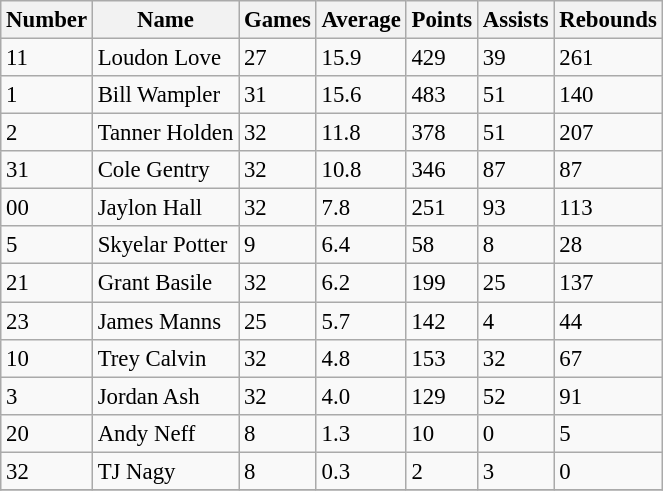<table class="wikitable" style="font-size: 95%;">
<tr>
<th>Number</th>
<th>Name</th>
<th>Games</th>
<th>Average</th>
<th>Points</th>
<th>Assists</th>
<th>Rebounds</th>
</tr>
<tr>
<td>11</td>
<td>Loudon Love</td>
<td>27</td>
<td>15.9</td>
<td>429</td>
<td>39</td>
<td>261</td>
</tr>
<tr>
<td>1</td>
<td>Bill Wampler</td>
<td>31</td>
<td>15.6</td>
<td>483</td>
<td>51</td>
<td>140</td>
</tr>
<tr>
<td>2</td>
<td>Tanner Holden</td>
<td>32</td>
<td>11.8</td>
<td>378</td>
<td>51</td>
<td>207</td>
</tr>
<tr>
<td>31</td>
<td>Cole Gentry</td>
<td>32</td>
<td>10.8</td>
<td>346</td>
<td>87</td>
<td>87</td>
</tr>
<tr>
<td>00</td>
<td>Jaylon Hall</td>
<td>32</td>
<td>7.8</td>
<td>251</td>
<td>93</td>
<td>113</td>
</tr>
<tr>
<td>5</td>
<td>Skyelar Potter</td>
<td>9</td>
<td>6.4</td>
<td>58</td>
<td>8</td>
<td>28</td>
</tr>
<tr>
<td>21</td>
<td>Grant Basile</td>
<td>32</td>
<td>6.2</td>
<td>199</td>
<td>25</td>
<td>137</td>
</tr>
<tr>
<td>23</td>
<td>James Manns</td>
<td>25</td>
<td>5.7</td>
<td>142</td>
<td>4</td>
<td>44</td>
</tr>
<tr>
<td>10</td>
<td>Trey Calvin</td>
<td>32</td>
<td>4.8</td>
<td>153</td>
<td>32</td>
<td>67</td>
</tr>
<tr>
<td>3</td>
<td>Jordan Ash</td>
<td>32</td>
<td>4.0</td>
<td>129</td>
<td>52</td>
<td>91</td>
</tr>
<tr>
<td>20</td>
<td>Andy Neff</td>
<td>8</td>
<td>1.3</td>
<td>10</td>
<td>0</td>
<td>5</td>
</tr>
<tr>
<td>32</td>
<td>TJ Nagy</td>
<td>8</td>
<td>0.3</td>
<td>2</td>
<td>3</td>
<td>0</td>
</tr>
<tr>
</tr>
</table>
